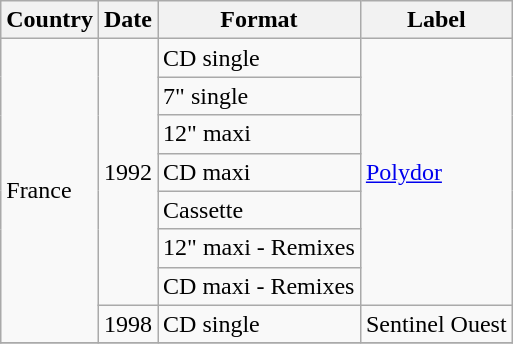<table class=wikitable>
<tr>
<th>Country</th>
<th>Date</th>
<th>Format</th>
<th>Label</th>
</tr>
<tr>
<td rowspan="8">France</td>
<td rowspan="7">1992</td>
<td>CD single</td>
<td rowspan="7"><a href='#'>Polydor</a></td>
</tr>
<tr>
<td>7" single</td>
</tr>
<tr>
<td>12" maxi</td>
</tr>
<tr>
<td>CD maxi</td>
</tr>
<tr>
<td>Cassette</td>
</tr>
<tr>
<td>12" maxi - Remixes</td>
</tr>
<tr>
<td>CD maxi - Remixes</td>
</tr>
<tr>
<td>1998</td>
<td>CD single</td>
<td>Sentinel Ouest</td>
</tr>
<tr>
</tr>
</table>
